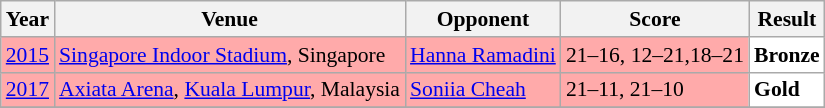<table class="sortable wikitable" style="font-size: 90%;">
<tr>
<th>Year</th>
<th>Venue</th>
<th>Opponent</th>
<th>Score</th>
<th>Result</th>
</tr>
<tr style="background:#FFAAAA">
<td align="center"><a href='#'>2015</a></td>
<td align="left"><a href='#'>Singapore Indoor Stadium</a>, Singapore</td>
<td align="left"> <a href='#'>Hanna Ramadini</a></td>
<td align="left">21–16, 12–21,18–21</td>
<td style="text-align:left; background:white"> <strong>Bronze</strong></td>
</tr>
<tr style="background:#FFAAAA">
<td align="center"><a href='#'>2017</a></td>
<td align="left"><a href='#'>Axiata Arena</a>, <a href='#'>Kuala Lumpur</a>, Malaysia</td>
<td align="left"> <a href='#'>Soniia Cheah</a></td>
<td align="left">21–11, 21–10</td>
<td style="text-align:left; background:white"> <strong>Gold</strong></td>
</tr>
<tr>
</tr>
</table>
